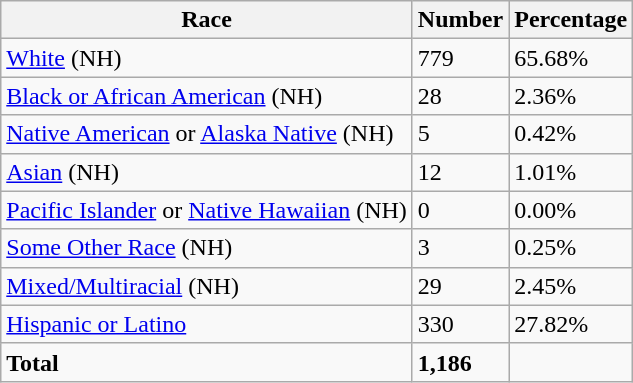<table class="wikitable">
<tr>
<th>Race</th>
<th>Number</th>
<th>Percentage</th>
</tr>
<tr>
<td><a href='#'>White</a> (NH)</td>
<td>779</td>
<td>65.68%</td>
</tr>
<tr>
<td><a href='#'>Black or African American</a> (NH)</td>
<td>28</td>
<td>2.36%</td>
</tr>
<tr>
<td><a href='#'>Native American</a> or <a href='#'>Alaska Native</a> (NH)</td>
<td>5</td>
<td>0.42%</td>
</tr>
<tr>
<td><a href='#'>Asian</a> (NH)</td>
<td>12</td>
<td>1.01%</td>
</tr>
<tr>
<td><a href='#'>Pacific Islander</a> or <a href='#'>Native Hawaiian</a> (NH)</td>
<td>0</td>
<td>0.00%</td>
</tr>
<tr>
<td><a href='#'>Some Other Race</a> (NH)</td>
<td>3</td>
<td>0.25%</td>
</tr>
<tr>
<td><a href='#'>Mixed/Multiracial</a> (NH)</td>
<td>29</td>
<td>2.45%</td>
</tr>
<tr>
<td><a href='#'>Hispanic or Latino</a></td>
<td>330</td>
<td>27.82%</td>
</tr>
<tr>
<td><strong>Total</strong></td>
<td><strong>1,186</strong></td>
</tr>
</table>
